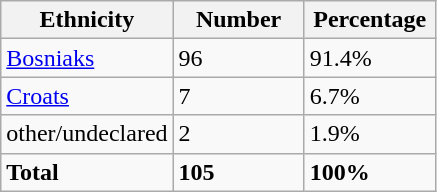<table class="wikitable">
<tr>
<th width="100px">Ethnicity</th>
<th width="80px">Number</th>
<th width="80px">Percentage</th>
</tr>
<tr>
<td><a href='#'>Bosniaks</a></td>
<td>96</td>
<td>91.4%</td>
</tr>
<tr>
<td><a href='#'>Croats</a></td>
<td>7</td>
<td>6.7%</td>
</tr>
<tr>
<td>other/undeclared</td>
<td>2</td>
<td>1.9%</td>
</tr>
<tr>
<td><strong>Total</strong></td>
<td><strong>105</strong></td>
<td><strong>100%</strong></td>
</tr>
</table>
